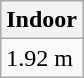<table class="wikitable" border="1" align="upright">
<tr>
<th>Indoor</th>
</tr>
<tr>
<td>1.92 m</td>
</tr>
</table>
